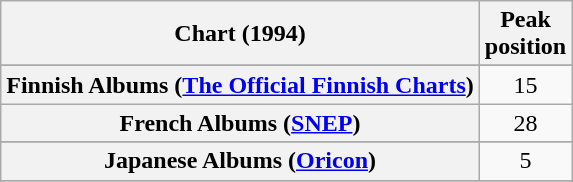<table class="wikitable sortable plainrowheaders">
<tr>
<th>Chart (1994)</th>
<th>Peak<br>position</th>
</tr>
<tr>
</tr>
<tr>
</tr>
<tr>
</tr>
<tr>
<th scope="row">Finnish Albums (<a href='#'>The Official Finnish Charts</a>)</th>
<td align="center">15</td>
</tr>
<tr>
<th scope="row">French Albums (<a href='#'>SNEP</a>)</th>
<td align="center">28</td>
</tr>
<tr>
</tr>
<tr>
<th scope="row">Japanese Albums (<a href='#'>Oricon</a>)</th>
<td align="center">5</td>
</tr>
<tr>
</tr>
<tr>
</tr>
<tr>
</tr>
<tr>
</tr>
<tr>
</tr>
<tr>
</tr>
</table>
